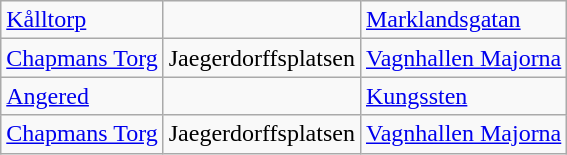<table class="wikitable">
<tr>
<td><a href='#'>Kålltorp</a></td>
<td></td>
<td><a href='#'>Marklandsgatan</a></td>
</tr>
<tr>
<td><a href='#'>Chapmans Torg</a></td>
<td>Jaegerdorffsplatsen</td>
<td><a href='#'>Vagnhallen Majorna</a></td>
</tr>
<tr>
<td><a href='#'>Angered</a></td>
<td></td>
<td><a href='#'>Kungssten</a></td>
</tr>
<tr>
<td><a href='#'>Chapmans Torg</a></td>
<td>Jaegerdorffsplatsen</td>
<td><a href='#'>Vagnhallen Majorna</a></td>
</tr>
</table>
